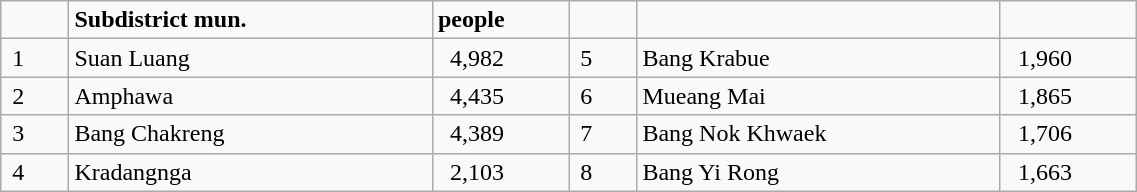<table class="wikitable" style= "width:60%;">
<tr>
<td scope="col" style="width:6%; text-align:right;"> </td>
<td scope="col" style="width:32%;"><strong>Subdistrict mun.</strong></td>
<td scope="col" style="width:12%;"><strong>people</strong></td>
<td scope="col" style="width:6%;"> </td>
<td scope="col" style="width:32%;"> </td>
<td scope="col" style="width:12%;"> </td>
</tr>
<tr>
<td scope="row"> 1</td>
<td>Suan Luang</td>
<td>  4,982</td>
<td> 5</td>
<td>Bang Krabue</td>
<td>  1,960</td>
</tr>
<tr>
<td scope="row"> 2</td>
<td>Amphawa</td>
<td>  4,435</td>
<td> 6</td>
<td>Mueang Mai</td>
<td>  1,865</td>
</tr>
<tr>
<td scope="row"> 3</td>
<td>Bang Chakreng</td>
<td>  4,389</td>
<td> 7</td>
<td>Bang Nok Khwaek</td>
<td>  1,706</td>
</tr>
<tr>
<td scope="row"> 4</td>
<td>Kradangnga</td>
<td>  2,103</td>
<td> 8</td>
<td>Bang Yi Rong</td>
<td>  1,663</td>
</tr>
</table>
